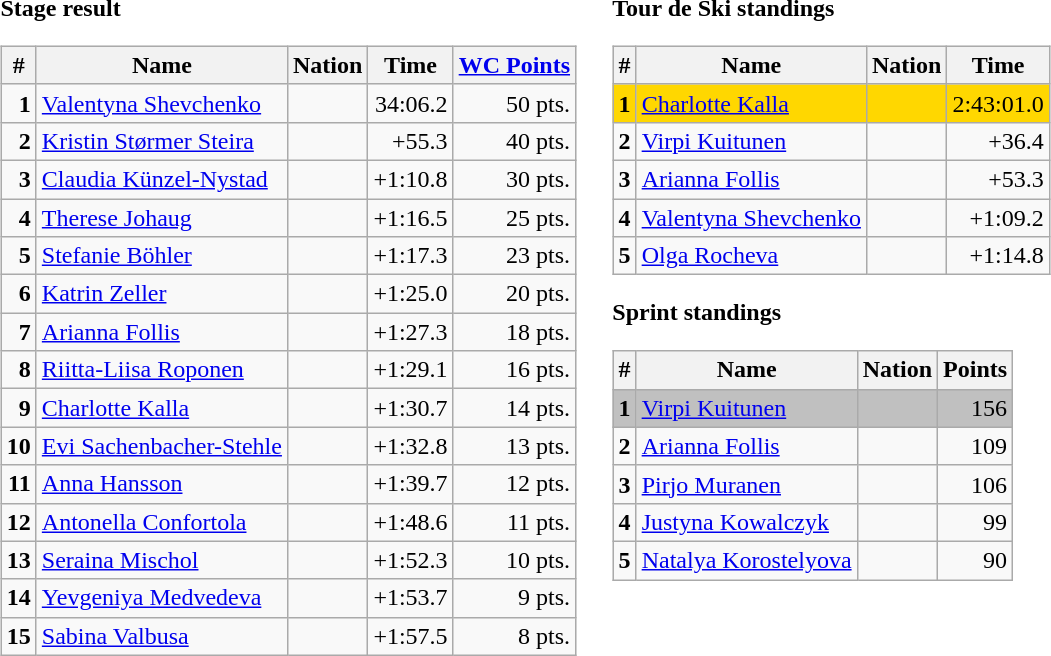<table>
<tr valign="top">
<td><strong>Stage result</strong><br><table class="wikitable">
<tr>
<th>#</th>
<th>Name</th>
<th>Nation</th>
<th>Time</th>
<th><a href='#'>WC Points</a></th>
</tr>
<tr align="right">
<td><strong>1</strong></td>
<td align="left"><a href='#'>Valentyna Shevchenko</a></td>
<td align="left"></td>
<td>34:06.2</td>
<td>50 pts.</td>
</tr>
<tr align="right">
<td><strong>2</strong></td>
<td align="left"><a href='#'>Kristin Størmer Steira</a></td>
<td align="left"></td>
<td>+55.3</td>
<td>40 pts.</td>
</tr>
<tr align="right">
<td><strong>3</strong></td>
<td align="left"><a href='#'>Claudia Künzel-Nystad</a></td>
<td align="left"></td>
<td>+1:10.8</td>
<td>30 pts.</td>
</tr>
<tr align="right">
<td><strong>4</strong></td>
<td align="left"><a href='#'>Therese Johaug</a></td>
<td align="left"></td>
<td>+1:16.5</td>
<td>25 pts.</td>
</tr>
<tr align="right">
<td><strong>5</strong></td>
<td align="left"><a href='#'>Stefanie Böhler</a></td>
<td align="left"></td>
<td>+1:17.3</td>
<td>23 pts.</td>
</tr>
<tr align="right">
<td><strong>6</strong></td>
<td align="left"><a href='#'>Katrin Zeller</a></td>
<td align="left"></td>
<td>+1:25.0</td>
<td>20 pts.</td>
</tr>
<tr align="right">
<td><strong>7</strong></td>
<td align="left"><a href='#'>Arianna Follis</a></td>
<td align="left"></td>
<td>+1:27.3</td>
<td>18 pts.</td>
</tr>
<tr align="right">
<td><strong>8</strong></td>
<td align="left"><a href='#'>Riitta-Liisa Roponen</a></td>
<td align="left"></td>
<td>+1:29.1</td>
<td>16 pts.</td>
</tr>
<tr align="right">
<td><strong>9</strong></td>
<td align="left"><a href='#'>Charlotte Kalla</a></td>
<td align="left"></td>
<td>+1:30.7</td>
<td>14 pts.</td>
</tr>
<tr align="right">
<td><strong>10</strong></td>
<td align="left"><a href='#'>Evi Sachenbacher-Stehle</a></td>
<td align="left"></td>
<td>+1:32.8</td>
<td>13 pts.</td>
</tr>
<tr align="right">
<td><strong>11</strong></td>
<td align="left"><a href='#'>Anna Hansson</a></td>
<td align="left"></td>
<td>+1:39.7</td>
<td>12 pts.</td>
</tr>
<tr align="right">
<td><strong>12</strong></td>
<td align="left"><a href='#'>Antonella Confortola</a></td>
<td align="left"></td>
<td>+1:48.6</td>
<td>11 pts.</td>
</tr>
<tr align="right">
<td><strong>13</strong></td>
<td align="left"><a href='#'>Seraina Mischol</a></td>
<td align="left"></td>
<td>+1:52.3</td>
<td>10 pts.</td>
</tr>
<tr align="right">
<td><strong>14</strong></td>
<td align="left"><a href='#'>Yevgeniya Medvedeva</a></td>
<td align="left"></td>
<td>+1:53.7</td>
<td>9 pts.</td>
</tr>
<tr align="right">
<td><strong>15</strong></td>
<td align="left"><a href='#'>Sabina Valbusa</a></td>
<td align="left"></td>
<td>+1:57.5</td>
<td>8 pts.</td>
</tr>
</table>
</td>
<td></td>
<td><strong>Tour de Ski standings</strong><br><table class="wikitable">
<tr>
<th>#</th>
<th>Name</th>
<th>Nation</th>
<th>Time</th>
</tr>
<tr align="right" bgcolor="gold">
<td><strong>1</strong></td>
<td align="left"><a href='#'>Charlotte Kalla</a></td>
<td align="left"></td>
<td>2:43:01.0</td>
</tr>
<tr align="right">
<td><strong>2</strong></td>
<td align="left"><a href='#'>Virpi Kuitunen</a></td>
<td align="left"></td>
<td>+36.4</td>
</tr>
<tr align="right">
<td><strong>3</strong></td>
<td align="left"><a href='#'>Arianna Follis</a></td>
<td align="left"></td>
<td>+53.3</td>
</tr>
<tr align="right">
<td><strong>4</strong></td>
<td align="left"><a href='#'>Valentyna Shevchenko</a></td>
<td align="left"></td>
<td>+1:09.2</td>
</tr>
<tr align="right">
<td><strong>5</strong></td>
<td align="left"><a href='#'>Olga Rocheva</a></td>
<td align="left"></td>
<td>+1:14.8</td>
</tr>
</table>
<strong>Sprint standings</strong><table class="wikitable">
<tr>
<th>#</th>
<th>Name</th>
<th>Nation</th>
<th>Points</th>
</tr>
<tr align="right" bgcolor="silver">
<td><strong>1</strong></td>
<td align="left"><a href='#'>Virpi Kuitunen</a></td>
<td align="left"></td>
<td>156</td>
</tr>
<tr align="right">
<td><strong>2</strong></td>
<td align="left"><a href='#'>Arianna Follis</a></td>
<td align="left"></td>
<td>109</td>
</tr>
<tr align="right">
<td><strong>3</strong></td>
<td align="left"><a href='#'>Pirjo Muranen</a></td>
<td align="left"></td>
<td>106</td>
</tr>
<tr align="right">
<td><strong>4</strong></td>
<td align="left"><a href='#'>Justyna Kowalczyk</a></td>
<td align="left"></td>
<td>99</td>
</tr>
<tr align="right">
<td><strong>5</strong></td>
<td align="left"><a href='#'>Natalya Korostelyova</a></td>
<td align="left"></td>
<td>90</td>
</tr>
</table>
</td>
</tr>
</table>
